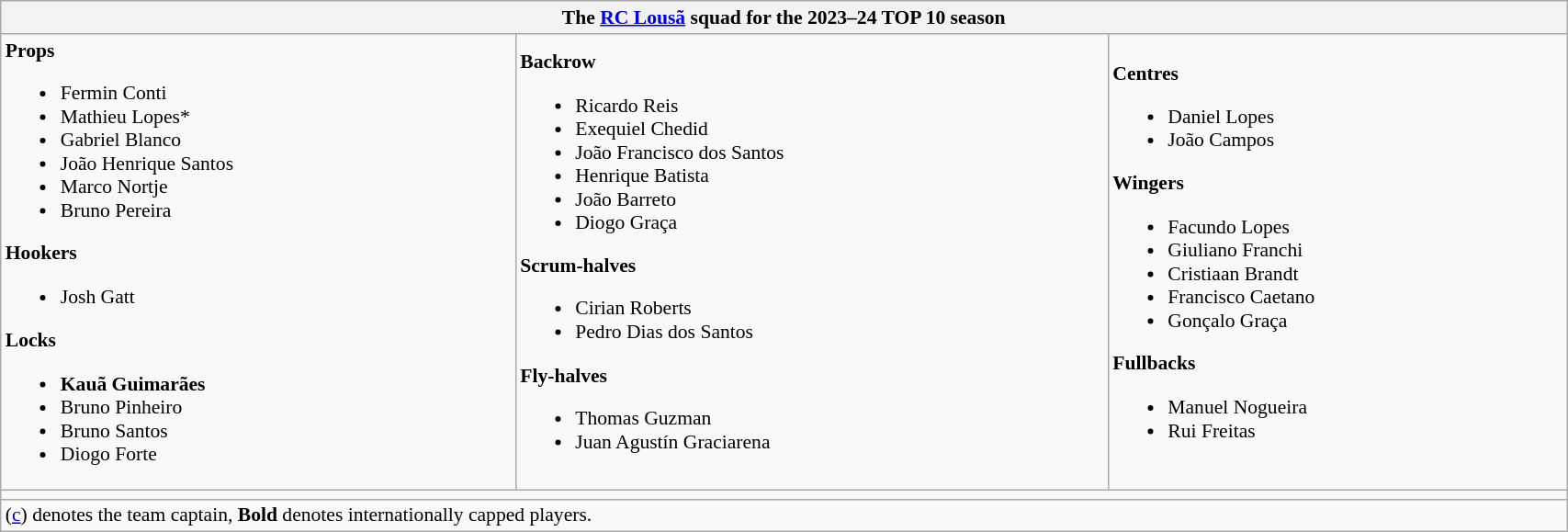<table class="wikitable" style="text-align:left; font-size:90%; width:90%">
<tr>
<th colspan="3">The <strong><a href='#'>RC Lousã</a></strong> squad for the 2023–24 TOP 10 season</th>
</tr>
<tr>
<td><strong>Props</strong><br><ul><li> Fermin Conti</li><li> Mathieu Lopes*</li><li> Gabriel Blanco</li><li> João Henrique Santos</li><li> Marco Nortje</li><li> Bruno Pereira</li></ul><strong>Hookers</strong><ul><li> Josh Gatt</li></ul><strong>Locks</strong><ul><li> <strong>Kauã Guimarães</strong></li><li> Bruno Pinheiro</li><li> Bruno Santos</li><li> Diogo Forte</li></ul></td>
<td><strong>Backrow</strong><br><ul><li> Ricardo Reis</li><li> Exequiel Chedid</li><li> João Francisco dos Santos</li><li> Henrique Batista</li><li> João Barreto</li><li> Diogo Graça</li></ul><strong>Scrum-halves</strong><ul><li> Cirian Roberts</li><li> Pedro Dias dos Santos</li></ul><strong>Fly-halves</strong><ul><li> Thomas Guzman</li><li> Juan Agustín Graciarena</li></ul></td>
<td><strong>Centres</strong><br><ul><li> Daniel Lopes</li><li> João Campos</li></ul><strong>Wingers</strong><ul><li> Facundo Lopes</li><li> Giuliano Franchi</li><li> Cristiaan Brandt</li><li> Francisco Caetano</li><li> Gonçalo Graça</li></ul><strong>Fullbacks</strong><ul><li> Manuel Nogueira</li><li> Rui Freitas</li></ul></td>
</tr>
<tr>
<td colspan="3"></td>
</tr>
<tr>
<td colspan="3">(<a href='#'>c</a>) denotes the team captain, <strong>Bold</strong> denotes internationally capped players.<br></td>
</tr>
</table>
